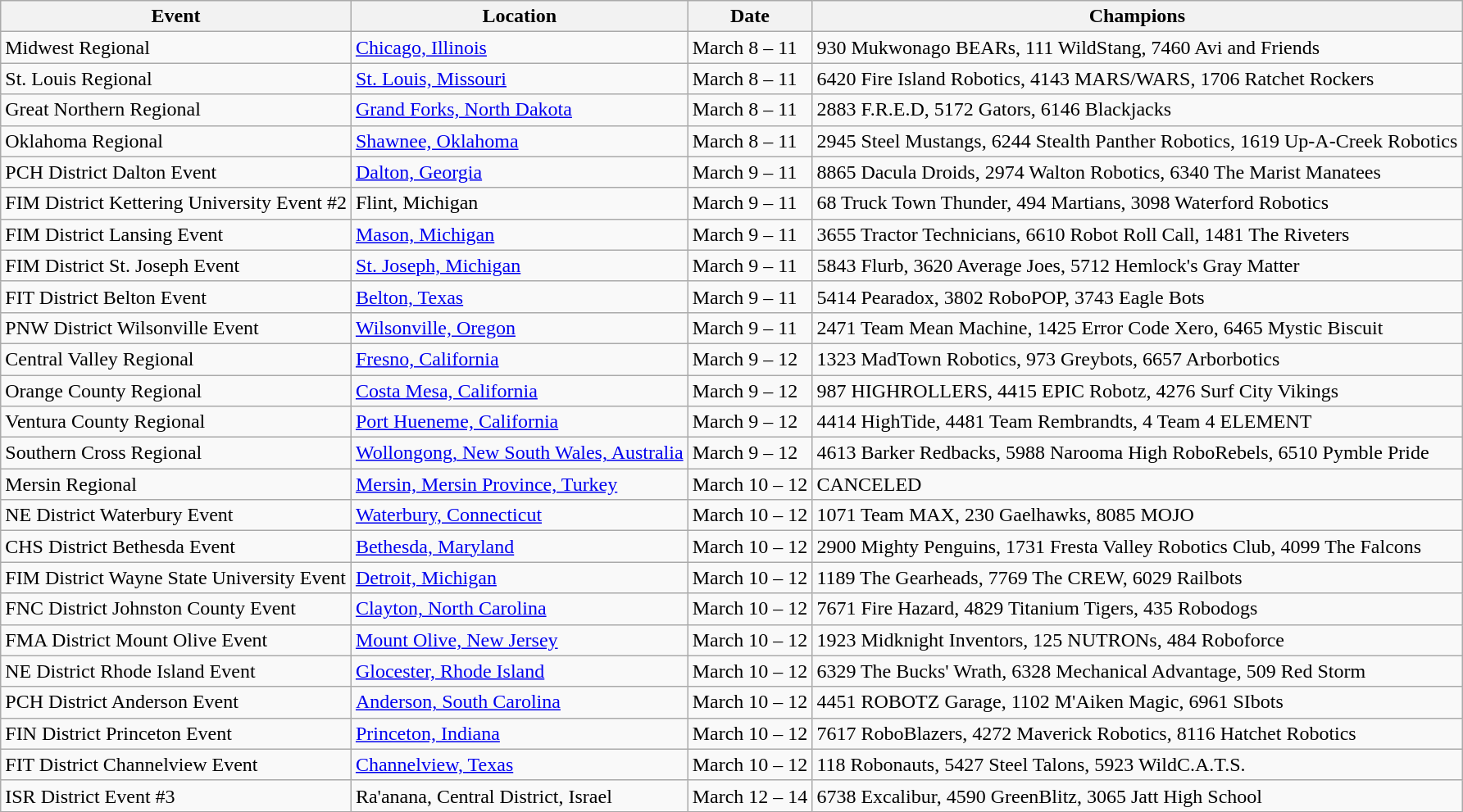<table class="wikitable">
<tr>
<th>Event</th>
<th>Location</th>
<th>Date</th>
<th>Champions</th>
</tr>
<tr>
<td>Midwest Regional</td>
<td><a href='#'>Chicago, Illinois</a></td>
<td>March 8 – 11</td>
<td>930 Mukwonago BEARs, 111 WildStang, 7460 Avi and Friends</td>
</tr>
<tr>
<td>St. Louis Regional</td>
<td><a href='#'>St. Louis, Missouri</a></td>
<td>March 8 – 11</td>
<td>6420 Fire Island Robotics, 4143 MARS/WARS, 1706 Ratchet Rockers</td>
</tr>
<tr>
<td>Great Northern Regional</td>
<td><a href='#'>Grand Forks, North Dakota</a></td>
<td>March 8 – 11</td>
<td>2883 F.R.E.D, 5172 Gators, 6146 Blackjacks</td>
</tr>
<tr>
<td>Oklahoma Regional</td>
<td><a href='#'>Shawnee, Oklahoma</a></td>
<td>March 8 – 11</td>
<td>2945 Steel Mustangs, 6244 Stealth Panther Robotics, 1619 Up-A-Creek Robotics</td>
</tr>
<tr>
<td>PCH District Dalton Event</td>
<td><a href='#'>Dalton, Georgia</a></td>
<td>March 9 – 11</td>
<td>8865 Dacula Droids, 2974 Walton Robotics, 6340 The Marist Manatees</td>
</tr>
<tr>
<td>FIM District Kettering University Event #2</td>
<td>Flint, Michigan</td>
<td>March 9 – 11</td>
<td>68 Truck Town Thunder, 494 Martians, 3098 Waterford Robotics</td>
</tr>
<tr>
<td>FIM District Lansing Event</td>
<td><a href='#'>Mason, Michigan</a></td>
<td>March 9 – 11</td>
<td>3655 Tractor Technicians, 6610 Robot Roll Call, 1481 The Riveters</td>
</tr>
<tr>
<td>FIM District St. Joseph Event</td>
<td><a href='#'>St. Joseph, Michigan</a></td>
<td>March 9 – 11</td>
<td>5843 Flurb, 3620 Average Joes, 5712 Hemlock's Gray Matter</td>
</tr>
<tr>
<td>FIT District Belton Event</td>
<td><a href='#'>Belton, Texas</a></td>
<td>March 9 – 11</td>
<td>5414 Pearadox, 3802 RoboPOP, 3743 Eagle Bots</td>
</tr>
<tr>
<td>PNW District Wilsonville Event</td>
<td><a href='#'>Wilsonville, Oregon</a></td>
<td>March 9 – 11</td>
<td>2471 Team Mean Machine, 1425 Error Code Xero, 6465 Mystic Biscuit</td>
</tr>
<tr>
<td>Central Valley Regional</td>
<td><a href='#'>Fresno, California</a></td>
<td>March 9 – 12</td>
<td>1323 MadTown Robotics, 973 Greybots, 6657 Arborbotics</td>
</tr>
<tr>
<td>Orange County Regional</td>
<td><a href='#'>Costa Mesa, California</a></td>
<td>March 9 – 12</td>
<td>987 HIGHROLLERS, 4415 EPIC Robotz, 4276 Surf City Vikings</td>
</tr>
<tr>
<td>Ventura County Regional</td>
<td><a href='#'>Port Hueneme, California</a></td>
<td>March 9 – 12</td>
<td>4414 HighTide, 4481 Team Rembrandts, 4 Team 4 ELEMENT</td>
</tr>
<tr>
<td>Southern Cross Regional</td>
<td><a href='#'>Wollongong, New South Wales, Australia</a></td>
<td>March 9 – 12</td>
<td>4613 Barker Redbacks, 5988 Narooma High RoboRebels, 6510 Pymble Pride</td>
</tr>
<tr>
<td>Mersin Regional</td>
<td><a href='#'>Mersin, Mersin Province, Turkey</a></td>
<td>March 10 – 12</td>
<td>CANCELED</td>
</tr>
<tr>
<td>NE District Waterbury Event</td>
<td><a href='#'>Waterbury, Connecticut</a></td>
<td>March 10 – 12</td>
<td>1071 Team MAX, 230 Gaelhawks, 8085 MOJO</td>
</tr>
<tr>
<td>CHS District Bethesda Event</td>
<td><a href='#'>Bethesda, Maryland</a></td>
<td>March 10 – 12</td>
<td>2900 Mighty Penguins, 1731 Fresta Valley Robotics Club, 4099 The Falcons</td>
</tr>
<tr>
<td>FIM District Wayne State University Event</td>
<td><a href='#'>Detroit, Michigan</a></td>
<td>March 10 – 12</td>
<td>1189 The Gearheads, 7769 The CREW, 6029 Railbots</td>
</tr>
<tr>
<td>FNC District Johnston County Event</td>
<td><a href='#'>Clayton, North Carolina</a></td>
<td>March 10 – 12</td>
<td>7671 Fire Hazard, 4829 Titanium Tigers, 435 Robodogs</td>
</tr>
<tr>
<td>FMA District Mount Olive Event</td>
<td><a href='#'>Mount Olive, New Jersey</a></td>
<td>March 10 – 12</td>
<td>1923 Midknight Inventors, 125 NUTRONs, 484 Roboforce</td>
</tr>
<tr>
<td>NE District Rhode Island Event</td>
<td><a href='#'>Glocester, Rhode Island</a></td>
<td>March 10 – 12</td>
<td>6329 The Bucks' Wrath, 6328 Mechanical Advantage, 509 Red Storm</td>
</tr>
<tr>
<td>PCH District Anderson Event</td>
<td><a href='#'>Anderson, South Carolina</a></td>
<td>March 10 – 12</td>
<td>4451 ROBOTZ Garage, 1102 M'Aiken Magic, 6961 SIbots</td>
</tr>
<tr>
<td>FIN District Princeton Event</td>
<td><a href='#'>Princeton, Indiana</a></td>
<td>March 10 – 12</td>
<td>7617 RoboBlazers, 4272 Maverick Robotics, 8116 Hatchet Robotics</td>
</tr>
<tr>
<td>FIT District Channelview Event</td>
<td><a href='#'>Channelview, Texas</a></td>
<td>March 10 – 12</td>
<td>118 Robonauts, 5427 Steel Talons, 5923 WildC.A.T.S.</td>
</tr>
<tr>
<td>ISR District Event #3</td>
<td Ra'anana>Ra'anana, Central District, Israel</td>
<td>March 12 – 14</td>
<td>6738 Excalibur, 4590 GreenBlitz, 3065 Jatt High School</td>
</tr>
<tr>
</tr>
</table>
